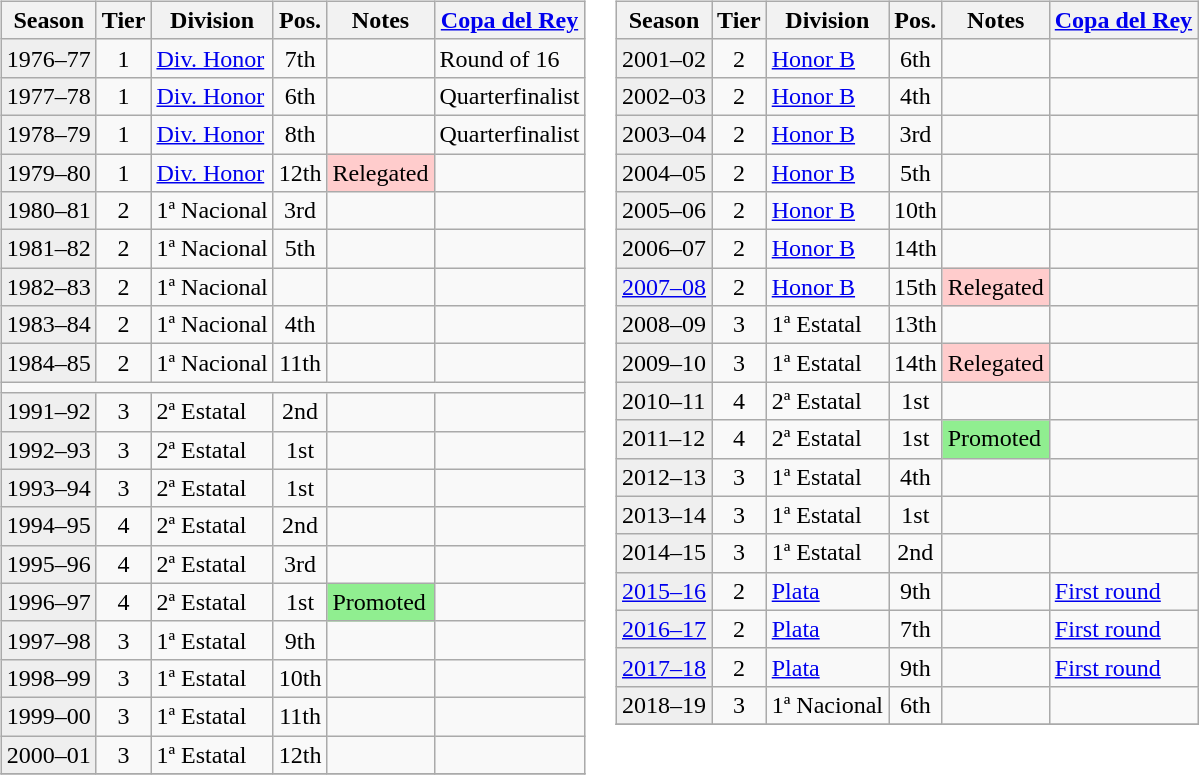<table>
<tr>
<td valign="top" width=0%><br><table class="wikitable">
<tr>
<th>Season</th>
<th>Tier</th>
<th>Division</th>
<th>Pos.</th>
<th>Notes</th>
<th><a href='#'>Copa del Rey</a></th>
</tr>
<tr>
<td style="background:#efefef;">1976–77</td>
<td align="center">1</td>
<td><a href='#'>Div. Honor</a></td>
<td align="center">7th</td>
<td></td>
<td>Round of 16</td>
</tr>
<tr>
<td style="background:#efefef;">1977–78</td>
<td align="center">1</td>
<td><a href='#'>Div. Honor</a></td>
<td align="center">6th</td>
<td></td>
<td>Quarterfinalist</td>
</tr>
<tr>
<td style="background:#efefef;">1978–79</td>
<td align="center">1</td>
<td><a href='#'>Div. Honor</a></td>
<td align="center">8th</td>
<td></td>
<td>Quarterfinalist</td>
</tr>
<tr>
<td style="background:#efefef;">1979–80</td>
<td align="center">1</td>
<td><a href='#'>Div. Honor</a></td>
<td align="center">12th</td>
<td bgcolor=FFCCCC>Relegated</td>
<td></td>
</tr>
<tr>
<td style="background:#efefef;">1980–81</td>
<td align="center">2</td>
<td>1ª Nacional</td>
<td align="center">3rd</td>
<td></td>
<td></td>
</tr>
<tr>
<td style="background:#efefef;">1981–82</td>
<td align="center">2</td>
<td>1ª Nacional</td>
<td align="center">5th</td>
<td></td>
<td></td>
</tr>
<tr>
<td style="background:#efefef;">1982–83</td>
<td align="center">2</td>
<td>1ª Nacional</td>
<td align="center"></td>
<td></td>
<td></td>
</tr>
<tr>
<td style="background:#efefef;">1983–84</td>
<td align="center">2</td>
<td>1ª Nacional</td>
<td align="center">4th</td>
<td></td>
<td></td>
</tr>
<tr>
<td style="background:#efefef;">1984–85</td>
<td align="center">2</td>
<td>1ª Nacional</td>
<td align="center">11th</td>
<td></td>
<td></td>
</tr>
<tr>
<td colspan=6></td>
</tr>
<tr>
<td style="background:#efefef;">1991–92</td>
<td align="center">3</td>
<td>2ª Estatal</td>
<td align="center">2nd</td>
<td></td>
<td></td>
</tr>
<tr>
<td style="background:#efefef;">1992–93</td>
<td align="center">3</td>
<td>2ª Estatal</td>
<td align="center">1st</td>
<td></td>
<td></td>
</tr>
<tr>
<td style="background:#efefef;">1993–94</td>
<td align="center">3</td>
<td>2ª Estatal</td>
<td align="center">1st</td>
<td></td>
<td></td>
</tr>
<tr>
<td style="background:#efefef;">1994–95</td>
<td align="center">4</td>
<td>2ª Estatal</td>
<td align="center">2nd</td>
<td></td>
<td></td>
</tr>
<tr>
<td style="background:#efefef;">1995–96</td>
<td align="center">4</td>
<td>2ª Estatal</td>
<td align="center">3rd</td>
<td></td>
<td></td>
</tr>
<tr>
<td style="background:#efefef;">1996–97</td>
<td align="center">4</td>
<td>2ª Estatal</td>
<td align="center">1st</td>
<td style="background:#90ee90">Promoted</td>
<td></td>
</tr>
<tr>
<td style="background:#efefef;">1997–98</td>
<td align="center">3</td>
<td>1ª Estatal</td>
<td align="center">9th</td>
<td></td>
<td></td>
</tr>
<tr>
<td style="background:#efefef;">1998–99</td>
<td align="center">3</td>
<td>1ª Estatal</td>
<td align="center">10th</td>
<td></td>
<td></td>
</tr>
<tr>
<td style="background:#efefef;">1999–00</td>
<td align="center">3</td>
<td>1ª Estatal</td>
<td align="center">11th</td>
<td></td>
<td></td>
</tr>
<tr>
<td style="background:#efefef;">2000–01</td>
<td align="center">3</td>
<td>1ª Estatal</td>
<td align="center">12th</td>
<td></td>
<td></td>
</tr>
<tr>
</tr>
</table>
</td>
<td valign="top" width=0%><br><table class="wikitable">
<tr>
<th>Season</th>
<th>Tier</th>
<th>Division</th>
<th>Pos.</th>
<th>Notes</th>
<th><a href='#'>Copa del Rey</a></th>
</tr>
<tr>
<td style="background:#efefef;">2001–02</td>
<td align="center">2</td>
<td><a href='#'>Honor B</a></td>
<td align="center">6th</td>
<td></td>
<td></td>
</tr>
<tr>
<td style="background:#efefef;">2002–03</td>
<td align="center">2</td>
<td><a href='#'>Honor B</a></td>
<td align="center">4th</td>
<td></td>
<td></td>
</tr>
<tr>
<td style="background:#efefef;">2003–04</td>
<td align="center">2</td>
<td><a href='#'>Honor B</a></td>
<td align="center">3rd</td>
<td></td>
<td></td>
</tr>
<tr>
<td style="background:#efefef;">2004–05</td>
<td align="center">2</td>
<td><a href='#'>Honor B</a></td>
<td align="center">5th</td>
<td></td>
<td></td>
</tr>
<tr>
<td style="background:#efefef;">2005–06</td>
<td align="center">2</td>
<td><a href='#'>Honor B</a></td>
<td align="center">10th</td>
<td></td>
<td></td>
</tr>
<tr>
<td style="background:#efefef;">2006–07</td>
<td align="center">2</td>
<td><a href='#'>Honor B</a></td>
<td align="center">14th</td>
<td></td>
<td></td>
</tr>
<tr>
<td style="background:#efefef;"><a href='#'>2007–08</a></td>
<td align="center">2</td>
<td><a href='#'>Honor B</a></td>
<td align="center">15th</td>
<td style="background:#FFCCCC">Relegated</td>
<td></td>
</tr>
<tr>
<td style="background:#efefef;">2008–09</td>
<td align="center">3</td>
<td>1ª Estatal</td>
<td align="center">13th</td>
<td></td>
<td></td>
</tr>
<tr>
<td style="background:#efefef;">2009–10</td>
<td align="center">3</td>
<td>1ª Estatal</td>
<td align="center">14th</td>
<td style="background:#FFCCCC">Relegated</td>
<td></td>
</tr>
<tr>
<td style="background:#efefef;">2010–11</td>
<td align="center">4</td>
<td>2ª Estatal</td>
<td align="center">1st</td>
<td></td>
<td></td>
</tr>
<tr>
<td style="background:#efefef;">2011–12</td>
<td align="center">4</td>
<td>2ª Estatal</td>
<td align="center">1st</td>
<td style="background:#90ee90">Promoted</td>
<td></td>
</tr>
<tr>
<td style="background:#efefef;">2012–13</td>
<td align="center">3</td>
<td>1ª Estatal</td>
<td align="center">4th</td>
<td></td>
<td></td>
</tr>
<tr>
<td style="background:#efefef;">2013–14</td>
<td align="center">3</td>
<td>1ª Estatal</td>
<td align="center">1st</td>
<td></td>
<td></td>
</tr>
<tr>
<td style="background:#efefef;">2014–15</td>
<td align="center">3</td>
<td>1ª Estatal</td>
<td align="center">2nd</td>
<td></td>
<td></td>
</tr>
<tr>
<td style="background:#efefef;"><a href='#'>2015–16</a></td>
<td align="center">2</td>
<td><a href='#'>Plata</a></td>
<td align="center">9th</td>
<td></td>
<td><a href='#'>First round</a></td>
</tr>
<tr>
<td style="background:#efefef;"><a href='#'>2016–17</a></td>
<td align="center">2</td>
<td><a href='#'>Plata</a></td>
<td align="center">7th</td>
<td></td>
<td><a href='#'>First round</a></td>
</tr>
<tr>
<td style="background:#efefef;"><a href='#'>2017–18</a></td>
<td align="center">2</td>
<td><a href='#'>Plata</a></td>
<td align="center">9th</td>
<td></td>
<td><a href='#'>First round</a></td>
</tr>
<tr>
<td style="background:#efefef;">2018–19</td>
<td align="center">3</td>
<td>1ª Nacional</td>
<td align="center">6th</td>
<td></td>
<td></td>
</tr>
<tr>
</tr>
</table>
</td>
</tr>
</table>
